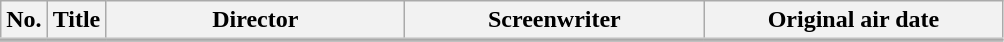<table class="wikitable">
<tr style="border-bottom: 3px solid #C0C0C0;">
<th style="width:1em;">No.</th>
<th>Title</th>
<th style="width:12em;">Director</th>
<th style="width:12em;">Screenwriter</th>
<th style="width:12em;">Original air date</th>
</tr>
<tr>
</tr>
</table>
